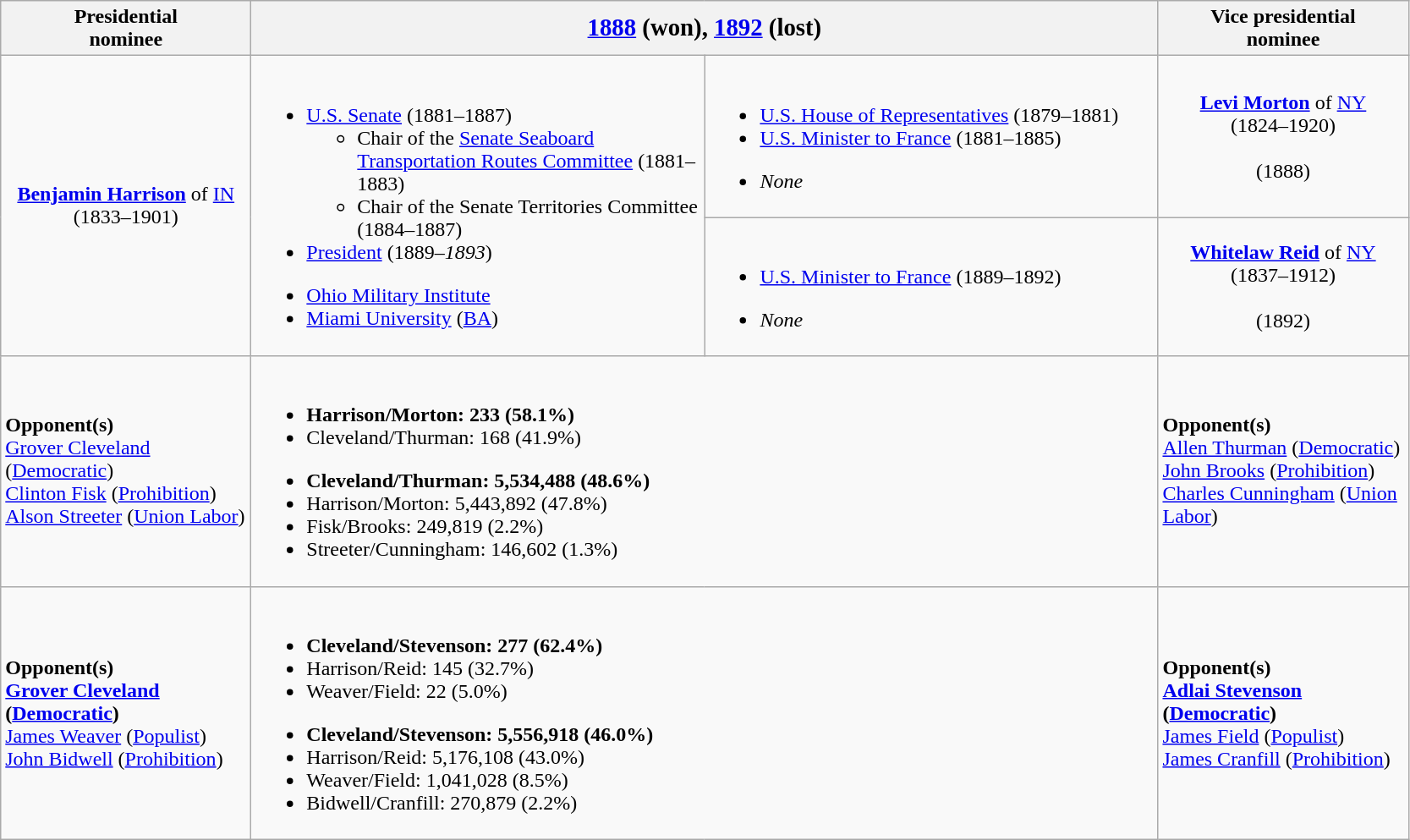<table class="wikitable">
<tr>
<th width=190>Presidential<br>nominee</th>
<th colspan=2><big><a href='#'>1888</a> (won), <a href='#'>1892</a> (lost)</big></th>
<th width=190>Vice presidential<br>nominee</th>
</tr>
<tr>
<td rowspan=2 style="text-align:center;"><strong><a href='#'>Benjamin Harrison</a></strong> of <a href='#'>IN</a><br>(1833–1901)<br></td>
<td rowspan=2 width=350><br><ul><li><a href='#'>U.S. Senate</a> (1881–1887)<ul><li>Chair of the <a href='#'>Senate Seaboard Transportation Routes Committee</a> (1881–1883)</li><li>Chair of the Senate Territories Committee (1884–1887)</li></ul></li><li><a href='#'>President</a> (1889–<em>1893</em>)</li></ul><ul><li><a href='#'>Ohio Military Institute</a></li><li><a href='#'>Miami University</a> (<a href='#'>BA</a>)</li></ul></td>
<td width=350><br><ul><li><a href='#'>U.S. House of Representatives</a> (1879–1881)</li><li><a href='#'>U.S. Minister to France</a> (1881–1885)</li></ul><ul><li><em>None</em></li></ul></td>
<td style="text-align:center;"><strong><a href='#'>Levi Morton</a></strong> of <a href='#'>NY</a><br>(1824–1920)<br><br>(1888)</td>
</tr>
<tr>
<td><br><ul><li><a href='#'>U.S. Minister to France</a> (1889–1892)</li></ul><ul><li><em>None</em></li></ul></td>
<td style="text-align:center;"><strong><a href='#'>Whitelaw Reid</a></strong> of <a href='#'>NY</a><br>(1837–1912)<br><br>(1892)</td>
</tr>
<tr>
<td><strong>Opponent(s)</strong><br><a href='#'>Grover Cleveland</a> (<a href='#'>Democratic</a>)<br><a href='#'>Clinton Fisk</a> (<a href='#'>Prohibition</a>)<br><a href='#'>Alson Streeter</a> (<a href='#'>Union Labor</a>)</td>
<td colspan=2><br><ul><li><strong>Harrison/Morton: 233 (58.1%)</strong></li><li>Cleveland/Thurman: 168 (41.9%)</li></ul><ul><li><strong>Cleveland/Thurman: 5,534,488 (48.6%)</strong></li><li>Harrison/Morton: 5,443,892 (47.8%)</li><li>Fisk/Brooks: 249,819 (2.2%)</li><li>Streeter/Cunningham: 146,602 (1.3%)</li></ul></td>
<td><strong>Opponent(s)</strong><br><a href='#'>Allen Thurman</a> (<a href='#'>Democratic</a>)<br><a href='#'>John Brooks</a> (<a href='#'>Prohibition</a>)<br><a href='#'>Charles Cunningham</a> (<a href='#'>Union Labor</a>)</td>
</tr>
<tr>
<td><strong>Opponent(s)</strong><br><strong><a href='#'>Grover Cleveland</a> (<a href='#'>Democratic</a>)</strong><br><a href='#'>James Weaver</a> (<a href='#'>Populist</a>)<br><a href='#'>John Bidwell</a> (<a href='#'>Prohibition</a>)</td>
<td colspan=2><br><ul><li><strong>Cleveland/Stevenson: 277 (62.4%)</strong></li><li>Harrison/Reid: 145 (32.7%)</li><li>Weaver/Field: 22 (5.0%)</li></ul><ul><li><strong>Cleveland/Stevenson: 5,556,918 (46.0%)</strong></li><li>Harrison/Reid: 5,176,108 (43.0%)</li><li>Weaver/Field: 1,041,028 (8.5%)</li><li>Bidwell/Cranfill: 270,879 (2.2%)</li></ul></td>
<td><strong>Opponent(s)</strong><br><strong><a href='#'>Adlai Stevenson</a> (<a href='#'>Democratic</a>)</strong><br><a href='#'>James Field</a> (<a href='#'>Populist</a>)<br><a href='#'>James Cranfill</a> (<a href='#'>Prohibition</a>)</td>
</tr>
</table>
